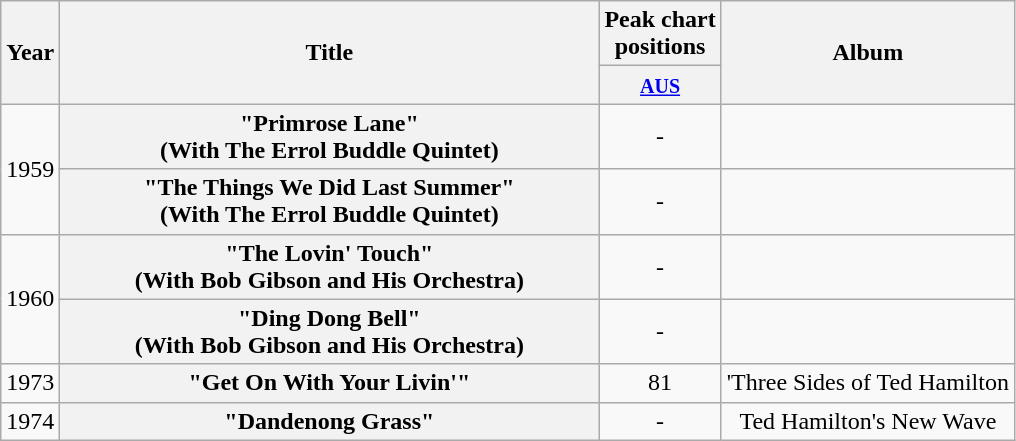<table class="wikitable plainrowheaders" style="text-align:center;" border="1">
<tr>
<th scope="col" rowspan="2">Year</th>
<th scope="col" rowspan="2" style="width:22em;">Title</th>
<th scope="col" colspan="1">Peak chart<br>positions</th>
<th scope="col" rowspan="2">Album</th>
</tr>
<tr>
<th scope="col" style="text-align:center;"><small><a href='#'>AUS</a><br></small></th>
</tr>
<tr>
<td rowspan="2">1959</td>
<th scope="row">"Primrose Lane" <br>(With The Errol Buddle Quintet)</th>
<td style="text-align:center;">-</td>
<td></td>
</tr>
<tr>
<th scope="row">"The Things We Did Last Summer" <br>(With The Errol Buddle Quintet)</th>
<td style="text-align:center;">-</td>
<td></td>
</tr>
<tr>
<td rowspan="2">1960</td>
<th scope="row">"The Lovin' Touch" <br>(With Bob Gibson and His Orchestra)</th>
<td style="text-align:center;">-</td>
<td></td>
</tr>
<tr>
<th scope="row">"Ding Dong Bell" <br>(With Bob Gibson and His Orchestra)</th>
<td style="text-align:center;">-</td>
<td></td>
</tr>
<tr>
<td>1973</td>
<th scope="row">"Get On With Your Livin'"</th>
<td style="text-align:center;">81</td>
<td>'Three Sides of Ted Hamilton<em></td>
</tr>
<tr>
<td>1974</td>
<th scope="row">"Dandenong Grass"</th>
<td style="text-align:center;">-</td>
<td></em>Ted Hamilton's New Wave<em></td>
</tr>
</table>
